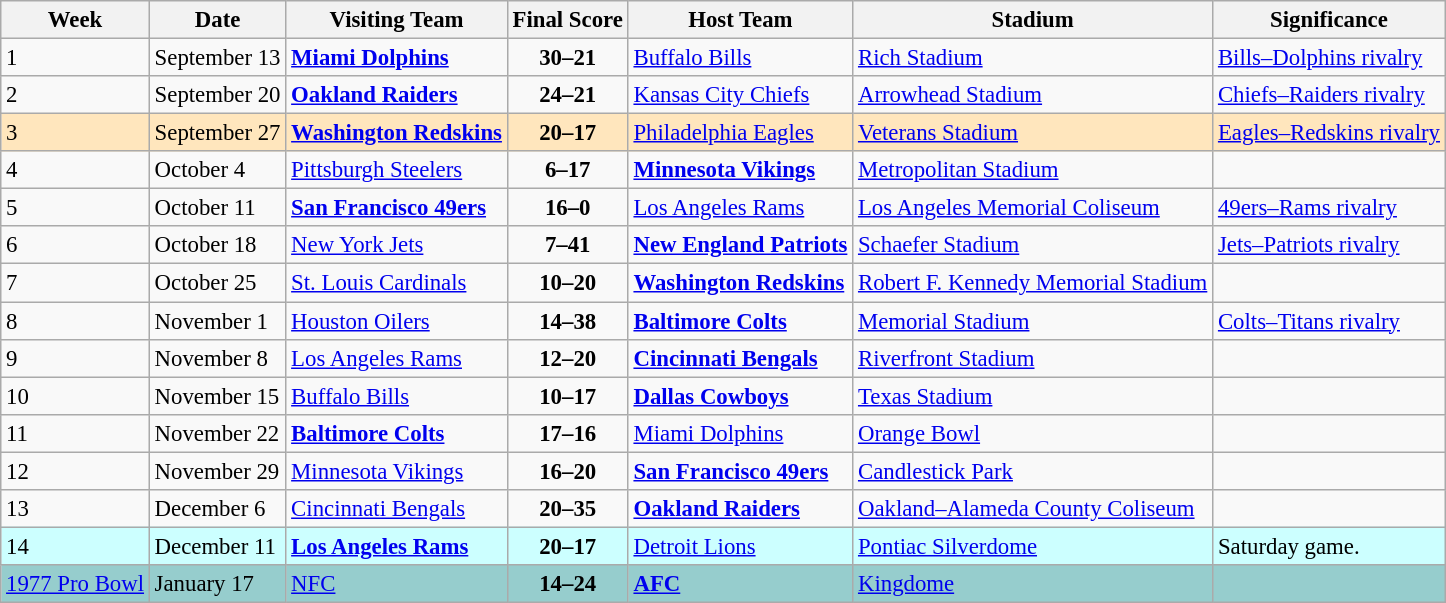<table class="wikitable" style="font-size: 95%;">
<tr>
<th>Week</th>
<th>Date</th>
<th>Visiting Team</th>
<th>Final Score</th>
<th>Host Team</th>
<th>Stadium</th>
<th>Significance</th>
</tr>
<tr>
<td>1</td>
<td>September 13</td>
<td><strong><a href='#'>Miami Dolphins</a></strong></td>
<td align="center"><strong>30–21</strong></td>
<td><a href='#'>Buffalo Bills</a></td>
<td><a href='#'>Rich Stadium</a></td>
<td><a href='#'>Bills–Dolphins rivalry</a></td>
</tr>
<tr>
<td>2</td>
<td>September 20</td>
<td><strong><a href='#'>Oakland Raiders</a></strong></td>
<td align="center"><strong>24–21</strong></td>
<td><a href='#'>Kansas City Chiefs</a></td>
<td><a href='#'>Arrowhead Stadium</a></td>
<td><a href='#'>Chiefs–Raiders rivalry</a></td>
</tr>
<tr bgcolor="#FFE6BD">
<td>3</td>
<td>September 27</td>
<td><strong><a href='#'>Washington Redskins</a></strong></td>
<td align="center"><strong>20–17</strong></td>
<td><a href='#'>Philadelphia Eagles</a></td>
<td><a href='#'>Veterans Stadium</a></td>
<td><a href='#'>Eagles–Redskins rivalry</a></td>
</tr>
<tr>
<td>4</td>
<td>October 4</td>
<td><a href='#'>Pittsburgh Steelers</a></td>
<td align="center"><strong>6–17</strong></td>
<td><strong><a href='#'>Minnesota Vikings</a></strong></td>
<td><a href='#'>Metropolitan Stadium</a></td>
<td></td>
</tr>
<tr>
<td>5</td>
<td>October 11</td>
<td><strong><a href='#'>San Francisco 49ers</a></strong></td>
<td align="center"><strong>16–0</strong></td>
<td><a href='#'>Los Angeles Rams</a></td>
<td><a href='#'>Los Angeles Memorial Coliseum</a></td>
<td><a href='#'>49ers–Rams rivalry</a></td>
</tr>
<tr>
<td>6</td>
<td>October 18</td>
<td><a href='#'>New York Jets</a></td>
<td align="center"><strong>7–41</strong></td>
<td><strong><a href='#'>New England Patriots</a></strong></td>
<td><a href='#'>Schaefer Stadium</a></td>
<td><a href='#'>Jets–Patriots rivalry</a></td>
</tr>
<tr>
<td>7</td>
<td>October 25</td>
<td><a href='#'>St. Louis Cardinals</a></td>
<td align="center"><strong>10–20</strong></td>
<td><strong><a href='#'>Washington Redskins</a></strong></td>
<td><a href='#'>Robert F. Kennedy Memorial Stadium</a></td>
<td></td>
</tr>
<tr>
<td>8</td>
<td>November 1</td>
<td><a href='#'>Houston Oilers</a></td>
<td align="center"><strong>14–38</strong></td>
<td><strong><a href='#'>Baltimore Colts</a></strong></td>
<td><a href='#'>Memorial Stadium</a></td>
<td><a href='#'>Colts–Titans rivalry</a></td>
</tr>
<tr>
<td>9</td>
<td>November 8</td>
<td><a href='#'>Los Angeles Rams</a></td>
<td align="center"><strong>12–20</strong></td>
<td><strong><a href='#'>Cincinnati Bengals</a></strong></td>
<td><a href='#'>Riverfront Stadium</a></td>
<td></td>
</tr>
<tr>
<td>10</td>
<td>November 15</td>
<td><a href='#'>Buffalo Bills</a></td>
<td align="center"><strong>10–17</strong></td>
<td><strong><a href='#'>Dallas Cowboys</a></strong></td>
<td><a href='#'>Texas Stadium</a></td>
<td></td>
</tr>
<tr>
<td>11</td>
<td>November 22</td>
<td><strong><a href='#'>Baltimore Colts</a></strong></td>
<td align="center"><strong>17–16</strong></td>
<td><a href='#'>Miami Dolphins</a></td>
<td><a href='#'>Orange Bowl</a></td>
<td></td>
</tr>
<tr>
<td>12</td>
<td>November 29</td>
<td><a href='#'>Minnesota Vikings</a></td>
<td align="center"><strong>16–20</strong></td>
<td><strong><a href='#'>San Francisco 49ers</a></strong></td>
<td><a href='#'>Candlestick Park</a></td>
<td></td>
</tr>
<tr>
<td>13</td>
<td>December 6</td>
<td><a href='#'>Cincinnati Bengals</a></td>
<td align="center"><strong>20–35</strong></td>
<td><strong><a href='#'>Oakland Raiders</a></strong></td>
<td><a href='#'>Oakland–Alameda County Coliseum</a></td>
<td></td>
</tr>
<tr bgcolor="#CCFFFF">
<td>14</td>
<td>December 11</td>
<td><strong><a href='#'>Los Angeles Rams</a></strong></td>
<td align="center"><strong>20–17</strong></td>
<td><a href='#'>Detroit Lions</a></td>
<td><a href='#'>Pontiac Silverdome</a></td>
<td>Saturday game.</td>
</tr>
<tr bgcolor="#96CDCD">
<td><a href='#'>1977 Pro Bowl</a></td>
<td>January 17</td>
<td><a href='#'>NFC</a></td>
<td align="center"><strong>14–24</strong></td>
<td><strong><a href='#'>AFC</a></strong></td>
<td><a href='#'>Kingdome</a></td>
<td></td>
</tr>
</table>
